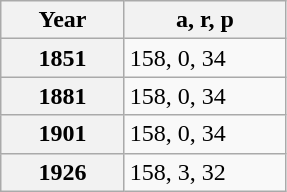<table class="wikitable" style="margin:0 0 0 3em; border:1px solid darkgrey;">
<tr>
<th style="width:75px;">Year</th>
<th style="width:100px;">a, r, p</th>
</tr>
<tr>
<th>1851</th>
<td>158, 0, 34 </td>
</tr>
<tr>
<th>1881</th>
<td>158, 0, 34 </td>
</tr>
<tr>
<th>1901</th>
<td>158, 0, 34 </td>
</tr>
<tr>
<th>1926</th>
<td>158, 3, 32 </td>
</tr>
</table>
